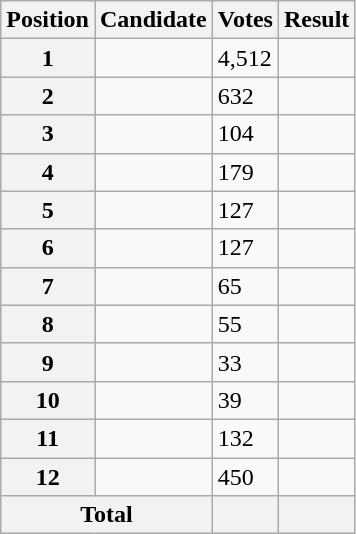<table class="wikitable sortable col3right">
<tr>
<th scope="col">Position</th>
<th scope="col">Candidate</th>
<th scope="col">Votes</th>
<th scope="col">Result</th>
</tr>
<tr>
<th scope="row">1</th>
<td></td>
<td>4,512</td>
<td></td>
</tr>
<tr>
<th scope="row">2</th>
<td></td>
<td>632</td>
<td></td>
</tr>
<tr>
<th scope="row">3</th>
<td></td>
<td>104</td>
<td></td>
</tr>
<tr>
<th scope="row">4</th>
<td></td>
<td>179</td>
<td></td>
</tr>
<tr>
<th scope="row">5</th>
<td></td>
<td>127</td>
<td></td>
</tr>
<tr>
<th scope="row">6</th>
<td></td>
<td>127</td>
<td></td>
</tr>
<tr>
<th scope="row">7</th>
<td></td>
<td>65</td>
<td></td>
</tr>
<tr>
<th scope="row">8</th>
<td></td>
<td>55</td>
<td></td>
</tr>
<tr>
<th scope="row">9</th>
<td></td>
<td>33</td>
<td></td>
</tr>
<tr>
<th scope="row">10</th>
<td></td>
<td>39</td>
<td></td>
</tr>
<tr>
<th scope="row">11</th>
<td></td>
<td>132</td>
<td></td>
</tr>
<tr>
<th scope="row">12</th>
<td></td>
<td>450</td>
<td></td>
</tr>
<tr class="sortbottom">
<th scope="row" colspan="2">Total</th>
<th></th>
<th></th>
</tr>
</table>
